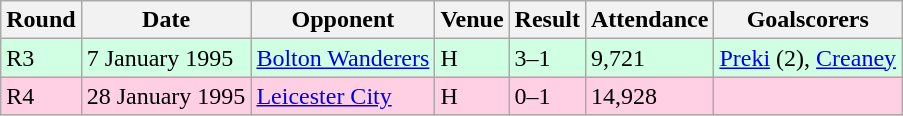<table class="wikitable">
<tr>
<th>Round</th>
<th>Date</th>
<th>Opponent</th>
<th>Venue</th>
<th>Result</th>
<th>Attendance</th>
<th>Goalscorers</th>
</tr>
<tr style="background-color: #d0ffe3;">
<td>R3</td>
<td>7 January 1995</td>
<td><a href='#'>Bolton Wanderers</a></td>
<td>H</td>
<td>3–1</td>
<td>9,721</td>
<td><a href='#'>Preki</a> (2), <a href='#'>Creaney</a></td>
</tr>
<tr style="background-color: #ffd0e3;">
<td>R4</td>
<td>28 January 1995</td>
<td><a href='#'>Leicester City</a></td>
<td>H</td>
<td>0–1</td>
<td>14,928</td>
<td></td>
</tr>
</table>
